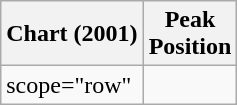<table class="wikitable">
<tr>
<th align="left">Chart (2001)</th>
<th align="left">Peak<br>Position</th>
</tr>
<tr>
<td>scope="row"</td>
</tr>
</table>
